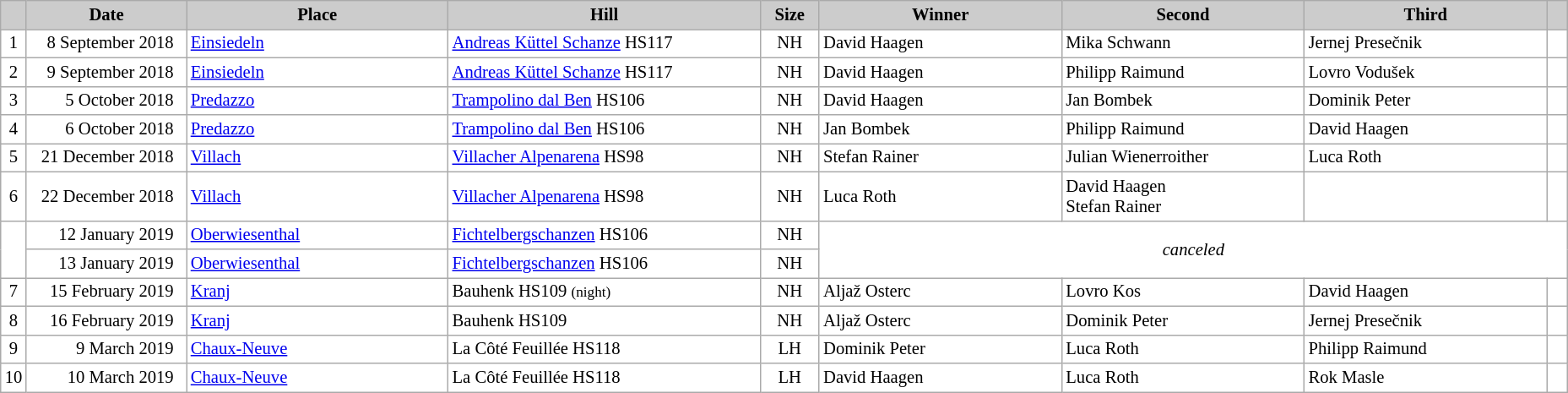<table class="wikitable plainrowheaders" style="background:#fff; font-size:86%; line-height:16px; border:grey solid 1px; border-collapse:collapse;">
<tr style="background:#ccc; text-align:center;">
<th scope="col" style="background:#ccc; width=30 px;"></th>
<th scope="col" style="background:#ccc; width:120px;">Date</th>
<th scope="col" style="background:#ccc; width:200px;">Place</th>
<th scope="col" style="background:#ccc; width:240px;">Hill</th>
<th scope="col" style="background:#ccc; width:40px;">Size</th>
<th scope="col" style="background:#ccc; width:185px;">Winner</th>
<th scope="col" style="background:#ccc; width:185px;">Second</th>
<th scope="col" style="background:#ccc; width:185px;">Third</th>
<th scope="col" style="background:#ccc; width:10px;"></th>
</tr>
<tr>
<td align=center>1</td>
<td align=right>8 September 2018  </td>
<td> <a href='#'>Einsiedeln</a></td>
<td><a href='#'>Andreas Küttel Schanze</a> HS117</td>
<td align=center>NH</td>
<td> David Haagen</td>
<td> Mika Schwann</td>
<td> Jernej Presečnik</td>
<td></td>
</tr>
<tr>
<td align=center>2</td>
<td align=right>9 September 2018  </td>
<td> <a href='#'>Einsiedeln</a></td>
<td><a href='#'>Andreas Küttel Schanze</a> HS117</td>
<td align=center>NH</td>
<td> David Haagen</td>
<td> Philipp Raimund</td>
<td> Lovro Vodušek</td>
<td></td>
</tr>
<tr>
<td align=center>3</td>
<td align=right>5 October 2018  </td>
<td> <a href='#'>Predazzo</a></td>
<td><a href='#'>Trampolino dal Ben</a> HS106</td>
<td align=center>NH</td>
<td> David Haagen</td>
<td> Jan Bombek</td>
<td> Dominik Peter</td>
<td></td>
</tr>
<tr>
<td align=center>4</td>
<td align=right>6 October 2018  </td>
<td> <a href='#'>Predazzo</a></td>
<td><a href='#'>Trampolino dal Ben</a> HS106</td>
<td align=center>NH</td>
<td> Jan Bombek</td>
<td> Philipp Raimund</td>
<td> David Haagen</td>
<td></td>
</tr>
<tr>
<td align=center>5</td>
<td align=right>21 December 2018  </td>
<td> <a href='#'>Villach</a></td>
<td><a href='#'>Villacher Alpenarena</a> HS98</td>
<td align=center>NH</td>
<td> Stefan Rainer</td>
<td> Julian Wienerroither</td>
<td> Luca Roth</td>
<td></td>
</tr>
<tr>
<td align=center>6</td>
<td align=right>22 December 2018  </td>
<td> <a href='#'>Villach</a></td>
<td><a href='#'>Villacher Alpenarena</a> HS98</td>
<td align=center>NH</td>
<td> Luca Roth</td>
<td> David Haagen<br> Stefan Rainer</td>
<td></td>
<td></td>
</tr>
<tr>
<td rowspan=2></td>
<td align=right>12 January 2019  </td>
<td> <a href='#'>Oberwiesenthal</a></td>
<td><a href='#'>Fichtelbergschanzen</a> HS106</td>
<td align=center>NH</td>
<td align=center rowspan=2 colspan=4><em>canceled</em></td>
</tr>
<tr>
<td align=right>13 January 2019  </td>
<td> <a href='#'>Oberwiesenthal</a></td>
<td><a href='#'>Fichtelbergschanzen</a> HS106</td>
<td align=center>NH</td>
</tr>
<tr>
<td align=center>7</td>
<td align=right>15 February 2019  </td>
<td> <a href='#'>Kranj</a></td>
<td>Bauhenk HS109 <small>(night)</small></td>
<td align=center>NH</td>
<td> Aljaž Osterc</td>
<td> Lovro Kos</td>
<td> David Haagen</td>
<td></td>
</tr>
<tr>
<td align=center>8</td>
<td align=right>16 February 2019  </td>
<td> <a href='#'>Kranj</a></td>
<td>Bauhenk HS109</td>
<td align=center>NH</td>
<td> Aljaž Osterc</td>
<td> Dominik Peter</td>
<td> Jernej Presečnik</td>
<td></td>
</tr>
<tr>
<td align=center>9</td>
<td align=right>9 March 2019  </td>
<td> <a href='#'>Chaux-Neuve</a></td>
<td>La Côté Feuillée HS118</td>
<td align=center>LH</td>
<td> Dominik Peter</td>
<td> Luca Roth</td>
<td> Philipp Raimund</td>
<td></td>
</tr>
<tr>
<td align=center>10</td>
<td align=right>10 March 2019  </td>
<td> <a href='#'>Chaux-Neuve</a></td>
<td>La Côté Feuillée HS118</td>
<td align=center>LH</td>
<td> David Haagen</td>
<td> Luca Roth</td>
<td> Rok Masle</td>
<td></td>
</tr>
</table>
